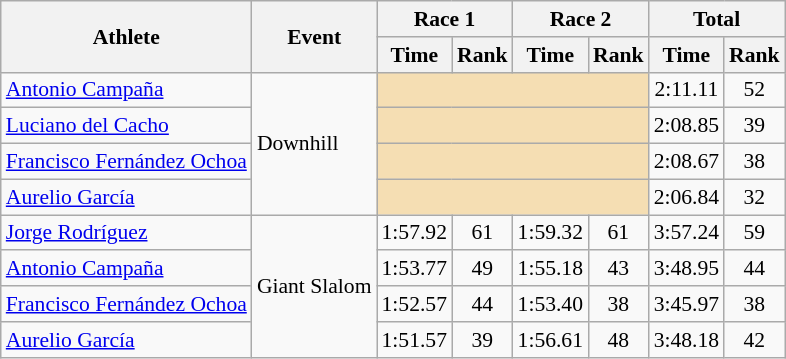<table class="wikitable" style="font-size:90%">
<tr>
<th rowspan="2">Athlete</th>
<th rowspan="2">Event</th>
<th colspan="2">Race 1</th>
<th colspan="2">Race 2</th>
<th colspan="2">Total</th>
</tr>
<tr>
<th>Time</th>
<th>Rank</th>
<th>Time</th>
<th>Rank</th>
<th>Time</th>
<th>Rank</th>
</tr>
<tr>
<td><a href='#'>Antonio Campaña</a></td>
<td rowspan="4">Downhill</td>
<td colspan="4" bgcolor="wheat"></td>
<td align="center">2:11.11</td>
<td align="center">52</td>
</tr>
<tr>
<td><a href='#'>Luciano del Cacho</a></td>
<td colspan="4" bgcolor="wheat"></td>
<td align="center">2:08.85</td>
<td align="center">39</td>
</tr>
<tr>
<td><a href='#'>Francisco Fernández Ochoa</a></td>
<td colspan="4" bgcolor="wheat"></td>
<td align="center">2:08.67</td>
<td align="center">38</td>
</tr>
<tr>
<td><a href='#'>Aurelio García</a></td>
<td colspan="4" bgcolor="wheat"></td>
<td align="center">2:06.84</td>
<td align="center">32</td>
</tr>
<tr>
<td><a href='#'>Jorge Rodríguez</a></td>
<td rowspan="4">Giant Slalom</td>
<td align="center">1:57.92</td>
<td align="center">61</td>
<td align="center">1:59.32</td>
<td align="center">61</td>
<td align="center">3:57.24</td>
<td align="center">59</td>
</tr>
<tr>
<td><a href='#'>Antonio Campaña</a></td>
<td align="center">1:53.77</td>
<td align="center">49</td>
<td align="center">1:55.18</td>
<td align="center">43</td>
<td align="center">3:48.95</td>
<td align="center">44</td>
</tr>
<tr>
<td><a href='#'>Francisco Fernández Ochoa</a></td>
<td align="center">1:52.57</td>
<td align="center">44</td>
<td align="center">1:53.40</td>
<td align="center">38</td>
<td align="center">3:45.97</td>
<td align="center">38</td>
</tr>
<tr>
<td><a href='#'>Aurelio García</a></td>
<td align="center">1:51.57</td>
<td align="center">39</td>
<td align="center">1:56.61</td>
<td align="center">48</td>
<td align="center">3:48.18</td>
<td align="center">42</td>
</tr>
</table>
